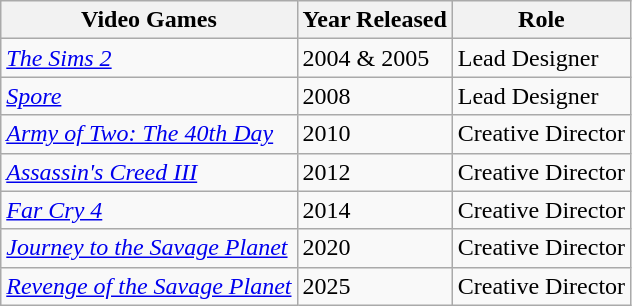<table class="wikitable">
<tr>
<th>Video Games</th>
<th>Year Released</th>
<th>Role</th>
</tr>
<tr>
<td><em><a href='#'>The Sims 2</a></em></td>
<td>2004 & 2005</td>
<td>Lead Designer</td>
</tr>
<tr>
<td><em><a href='#'>Spore</a></em></td>
<td>2008</td>
<td>Lead Designer</td>
</tr>
<tr>
<td><em><a href='#'>Army of Two: The 40th Day</a></em></td>
<td>2010</td>
<td>Creative Director</td>
</tr>
<tr>
<td><em><a href='#'>Assassin's Creed III</a></em></td>
<td>2012</td>
<td>Creative Director</td>
</tr>
<tr>
<td><em><a href='#'>Far Cry 4</a></em></td>
<td>2014</td>
<td>Creative Director</td>
</tr>
<tr>
<td><em><a href='#'>Journey to the Savage Planet</a></em></td>
<td>2020</td>
<td>Creative Director</td>
</tr>
<tr>
<td><em><a href='#'>Revenge of the Savage Planet</a></em></td>
<td>2025</td>
<td>Creative Director</td>
</tr>
</table>
